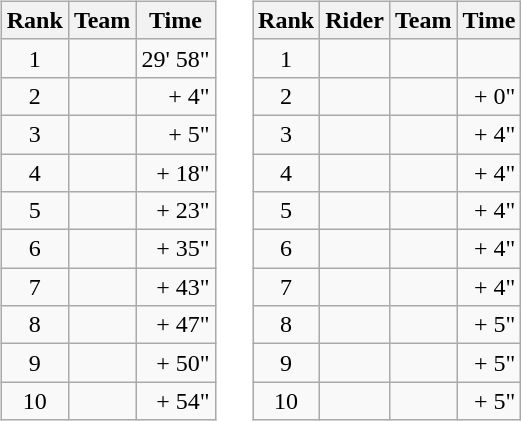<table>
<tr>
<td><br><table class="wikitable">
<tr>
<th scope="col">Rank</th>
<th scope="col">Team</th>
<th scope="col">Time</th>
</tr>
<tr>
<td style="text-align:center;">1</td>
<td></td>
<td style="text-align:right;">29' 58"</td>
</tr>
<tr>
<td style="text-align:center;">2</td>
<td></td>
<td align=right>+ 4"</td>
</tr>
<tr>
<td style="text-align:center;">3</td>
<td></td>
<td align=right>+ 5"</td>
</tr>
<tr>
<td style="text-align:center;">4</td>
<td></td>
<td align=right>+ 18"</td>
</tr>
<tr>
<td style="text-align:center;">5</td>
<td></td>
<td align=right>+ 23"</td>
</tr>
<tr>
<td style="text-align:center;">6</td>
<td></td>
<td align=right>+ 35"</td>
</tr>
<tr>
<td style="text-align:center;">7</td>
<td></td>
<td align=right>+ 43"</td>
</tr>
<tr>
<td style="text-align:center;">8</td>
<td></td>
<td align=right>+ 47"</td>
</tr>
<tr>
<td style="text-align:center;">9</td>
<td></td>
<td align=right>+ 50"</td>
</tr>
<tr>
<td style="text-align:center;">10</td>
<td></td>
<td align=right>+ 54"</td>
</tr>
</table>
</td>
<td></td>
<td><br><table class="wikitable">
<tr>
<th scope="col">Rank</th>
<th scope="col">Rider</th>
<th scope="col">Team</th>
<th scope="col">Time</th>
</tr>
<tr>
<td style="text-align:center;">1</td>
<td> </td>
<td></td>
<td style="text-align:right;"></td>
</tr>
<tr>
<td style="text-align:center;">2</td>
<td></td>
<td></td>
<td style="text-align:right;">+ 0"</td>
</tr>
<tr>
<td style="text-align:center;">3</td>
<td></td>
<td></td>
<td style="text-align:right;">+ 4"</td>
</tr>
<tr>
<td style="text-align:center;">4</td>
<td></td>
<td></td>
<td style="text-align:right;">+ 4"</td>
</tr>
<tr>
<td style="text-align:center;">5</td>
<td></td>
<td></td>
<td style="text-align:right;">+ 4"</td>
</tr>
<tr>
<td style="text-align:center;">6</td>
<td></td>
<td></td>
<td style="text-align:right;">+ 4"</td>
</tr>
<tr>
<td style="text-align:center;">7</td>
<td></td>
<td></td>
<td style="text-align:right;">+ 4"</td>
</tr>
<tr>
<td style="text-align:center;">8</td>
<td></td>
<td></td>
<td style="text-align:right;">+ 5"</td>
</tr>
<tr>
<td style="text-align:center;">9</td>
<td></td>
<td></td>
<td style="text-align:right;">+ 5"</td>
</tr>
<tr>
<td style="text-align:center;">10</td>
<td></td>
<td></td>
<td style="text-align:right;">+ 5"</td>
</tr>
</table>
</td>
</tr>
</table>
